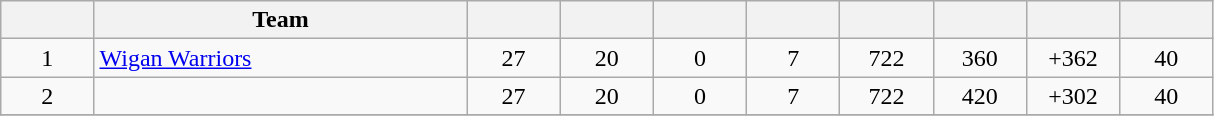<table class="wikitable" style="text-align:center;">
<tr>
<th style="width:5%;"></th>
<th style="width:20%;">Team</th>
<th style="width:5%;"></th>
<th style="width:5%;"></th>
<th style="width:5%;"></th>
<th style="width:5%;"></th>
<th style="width:5%;"></th>
<th style="width:5%;"></th>
<th style="width:5%;"></th>
<th style="width:5%;"></th>
</tr>
<tr>
<td>1</td>
<td style="text-align: left;"> <a href='#'>Wigan Warriors</a></td>
<td>27</td>
<td>20</td>
<td>0</td>
<td>7</td>
<td>722</td>
<td>360</td>
<td>+362</td>
<td>40</td>
</tr>
<tr>
<td>2</td>
<td style="text-align: left;"></td>
<td>27</td>
<td>20</td>
<td>0</td>
<td>7</td>
<td>722</td>
<td>420</td>
<td>+302</td>
<td>40</td>
</tr>
<tr>
</tr>
</table>
